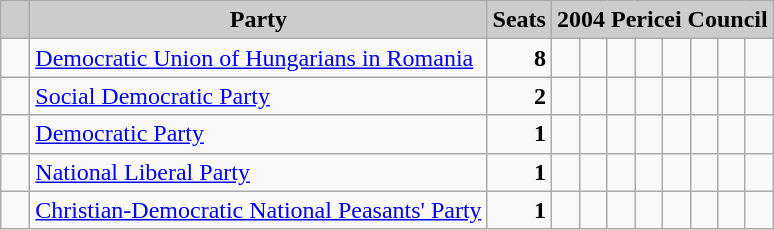<table class="wikitable">
<tr>
<th style="background:#ccc">   </th>
<th style="background:#ccc">Party</th>
<th style="background:#ccc">Seats</th>
<th style="background:#ccc" colspan="8">2004 Pericei Council</th>
</tr>
<tr>
<td>  </td>
<td><a href='#'>Democratic Union of Hungarians in Romania</a></td>
<td style="text-align: right"><strong>8</strong></td>
<td>  </td>
<td>  </td>
<td>  </td>
<td>  </td>
<td>  </td>
<td>  </td>
<td>  </td>
<td>  </td>
</tr>
<tr>
<td>  </td>
<td><a href='#'>Social Democratic Party</a></td>
<td style="text-align: right"><strong>2</strong></td>
<td>  </td>
<td>  </td>
<td> </td>
<td> </td>
<td> </td>
<td> </td>
<td> </td>
<td> </td>
</tr>
<tr>
<td>  </td>
<td><a href='#'>Democratic Party</a></td>
<td style="text-align: right"><strong>1</strong></td>
<td>  </td>
<td> </td>
<td> </td>
<td> </td>
<td> </td>
<td> </td>
<td> </td>
<td> </td>
</tr>
<tr>
<td>  </td>
<td><a href='#'>National Liberal Party</a></td>
<td style="text-align: right"><strong>1</strong></td>
<td>  </td>
<td> </td>
<td> </td>
<td> </td>
<td> </td>
<td> </td>
<td> </td>
<td> </td>
</tr>
<tr>
<td>  </td>
<td><a href='#'>Christian-Democratic National Peasants' Party</a></td>
<td style="text-align: right"><strong>1</strong></td>
<td>  </td>
<td> </td>
<td> </td>
<td> </td>
<td> </td>
<td> </td>
<td> </td>
<td> </td>
</tr>
</table>
